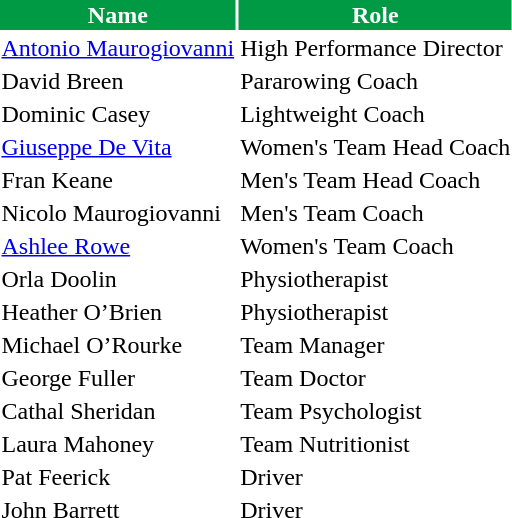<table class=“wikitable”>
<tr style="background-color: #009A44; color:white;">
<th>Name</th>
<th>Role</th>
</tr>
<tr>
<td> <a href='#'>Antonio Maurogiovanni</a></td>
<td>High Performance Director</td>
</tr>
<tr>
<td> David Breen</td>
<td>Pararowing Coach</td>
</tr>
<tr>
<td> Dominic Casey</td>
<td>Lightweight Coach</td>
</tr>
<tr>
<td> <a href='#'>Giuseppe De Vita</a></td>
<td>Women's Team Head Coach</td>
</tr>
<tr>
<td> Fran Keane</td>
<td>Men's Team Head Coach</td>
</tr>
<tr>
<td> Nicolo Maurogiovanni</td>
<td>Men's Team Coach</td>
</tr>
<tr>
<td> <a href='#'>Ashlee Rowe</a></td>
<td>Women's Team Coach</td>
</tr>
<tr>
<td> Orla Doolin</td>
<td>Physiotherapist</td>
</tr>
<tr>
<td> Heather O’Brien</td>
<td>Physiotherapist</td>
</tr>
<tr>
<td> Michael O’Rourke</td>
<td>Team Manager</td>
</tr>
<tr>
<td> George Fuller</td>
<td>Team Doctor</td>
</tr>
<tr>
<td> Cathal Sheridan</td>
<td>Team Psychologist</td>
</tr>
<tr>
<td> Laura Mahoney</td>
<td>Team Nutritionist</td>
</tr>
<tr>
<td> Pat Feerick</td>
<td>Driver⁠</td>
</tr>
<tr>
<td> John Barrett</td>
<td>Driver</td>
</tr>
</table>
